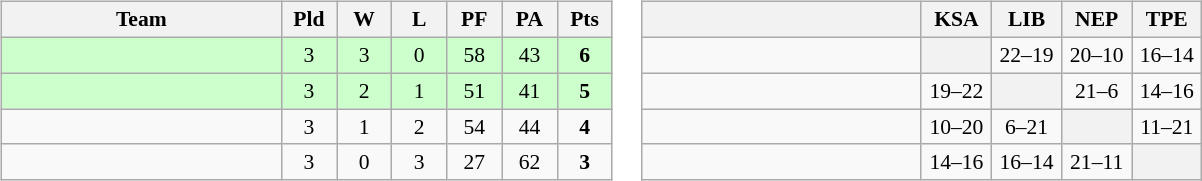<table>
<tr>
<td><br><table class="wikitable" style="text-align:center; font-size:90%">
<tr>
<th width=180>Team</th>
<th width=30>Pld</th>
<th width=30>W</th>
<th width=30>L</th>
<th width=30>PF</th>
<th width=30>PA</th>
<th width=30>Pts</th>
</tr>
<tr bgcolor="ccffcc">
<td align=left></td>
<td>3</td>
<td>3</td>
<td>0</td>
<td>58</td>
<td>43</td>
<td><strong>6</strong></td>
</tr>
<tr bgcolor="ccffcc">
<td align=left></td>
<td>3</td>
<td>2</td>
<td>1</td>
<td>51</td>
<td>41</td>
<td><strong>5</strong></td>
</tr>
<tr>
<td align=left></td>
<td>3</td>
<td>1</td>
<td>2</td>
<td>54</td>
<td>44</td>
<td><strong>4</strong></td>
</tr>
<tr>
<td align=left></td>
<td>3</td>
<td>0</td>
<td>3</td>
<td>27</td>
<td>62</td>
<td><strong>3</strong></td>
</tr>
</table>
</td>
<td><br><table class="wikitable" style="text-align:center; font-size:90%">
<tr>
<th width="180"> </th>
<th width="40">KSA</th>
<th width="40">LIB</th>
<th width="40">NEP</th>
<th width="40">TPE</th>
</tr>
<tr>
<td align=left></td>
<th></th>
<td>22–19</td>
<td>20–10</td>
<td>16–14</td>
</tr>
<tr>
<td align=left></td>
<td>19–22</td>
<th></th>
<td>21–6</td>
<td>14–16</td>
</tr>
<tr>
<td align=left></td>
<td>10–20</td>
<td>6–21</td>
<th></th>
<td>11–21</td>
</tr>
<tr>
<td align=left></td>
<td>14–16</td>
<td>16–14</td>
<td>21–11</td>
<th></th>
</tr>
</table>
</td>
</tr>
</table>
